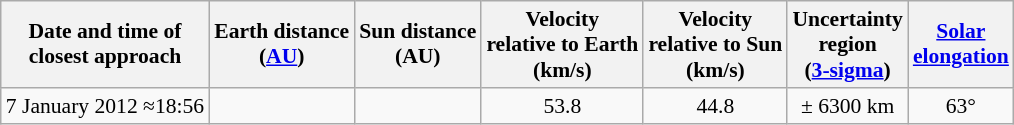<table class="wikitable" style="text-align: center; font-size: 0.9em;">
<tr>
<th>Date and time of<br>closest approach</th>
<th>Earth distance<br>(<a href='#'>AU</a>)</th>
<th>Sun distance<br>(AU)</th>
<th>Velocity<br>relative to Earth<br>(km/s)</th>
<th>Velocity<br>relative to Sun<br>(km/s)</th>
<th>Uncertainty<br>region<br>(<a href='#'>3-sigma</a>)</th>
<th><a href='#'>Solar<br>elongation</a></th>
</tr>
<tr>
<td>7 January 2012 ≈18:56</td>
<td></td>
<td></td>
<td>53.8</td>
<td>44.8</td>
<td>± 6300 km</td>
<td>63°</td>
</tr>
</table>
